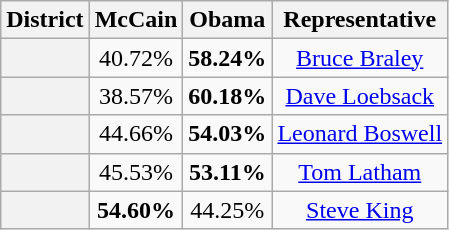<table class=wikitable>
<tr>
<th>District</th>
<th>McCain</th>
<th>Obama</th>
<th>Representative</th>
</tr>
<tr align=center>
<th></th>
<td>40.72%</td>
<td><strong>58.24%</strong></td>
<td><a href='#'>Bruce Braley</a></td>
</tr>
<tr align=center>
<th></th>
<td>38.57%</td>
<td><strong>60.18%</strong></td>
<td><a href='#'>Dave Loebsack</a></td>
</tr>
<tr align=center>
<th></th>
<td>44.66%</td>
<td><strong>54.03%</strong></td>
<td><a href='#'>Leonard Boswell</a></td>
</tr>
<tr align=center>
<th></th>
<td>45.53%</td>
<td><strong>53.11%</strong></td>
<td><a href='#'>Tom Latham</a></td>
</tr>
<tr align=center>
<th></th>
<td><strong>54.60%</strong></td>
<td>44.25%</td>
<td><a href='#'>Steve King</a></td>
</tr>
</table>
